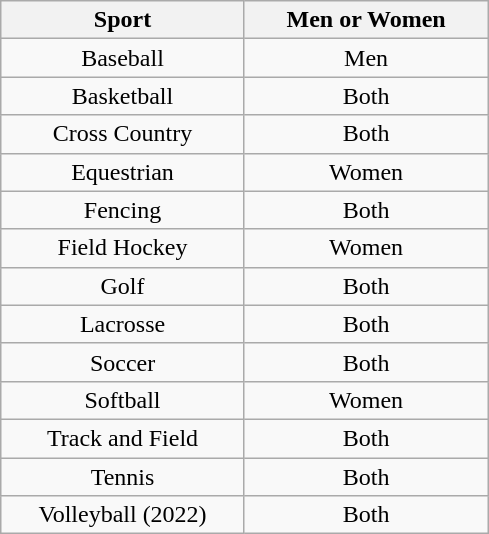<table class="wikitable sortable" style="text-align:center">
<tr>
<th width=155>Sport</th>
<th width=155>Men or Women</th>
</tr>
<tr>
<td>Baseball</td>
<td>Men</td>
</tr>
<tr>
<td>Basketball</td>
<td>Both</td>
</tr>
<tr>
<td>Cross Country</td>
<td>Both</td>
</tr>
<tr>
<td>Equestrian</td>
<td>Women</td>
</tr>
<tr>
<td>Fencing</td>
<td>Both</td>
</tr>
<tr>
<td>Field Hockey</td>
<td>Women</td>
</tr>
<tr>
<td>Golf</td>
<td>Both</td>
</tr>
<tr>
<td>Lacrosse</td>
<td>Both</td>
</tr>
<tr>
<td>Soccer</td>
<td>Both</td>
</tr>
<tr>
<td>Softball</td>
<td>Women</td>
</tr>
<tr>
<td>Track and Field</td>
<td>Both</td>
</tr>
<tr>
<td>Tennis</td>
<td>Both</td>
</tr>
<tr>
<td>Volleyball (2022)</td>
<td>Both</td>
</tr>
</table>
